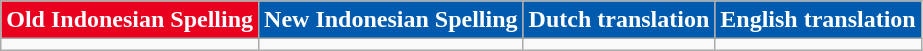<table class="wikitable" style="text-align:center;">
<tr>
<th style="background-color:#E9001E;color:#FFFFFF;">Old Indonesian Spelling</th>
<th style="background-color:#005BAE;color:#FFFFFF;">New Indonesian Spelling</th>
<th style="background-color:#005BAE;color:#FFFFFF;">Dutch translation</th>
<th style="background-color:#005BAE;color:#FFFFFF;">English translation</th>
</tr>
<tr>
<td></td>
<td></td>
<td></td>
<td></td>
</tr>
</table>
